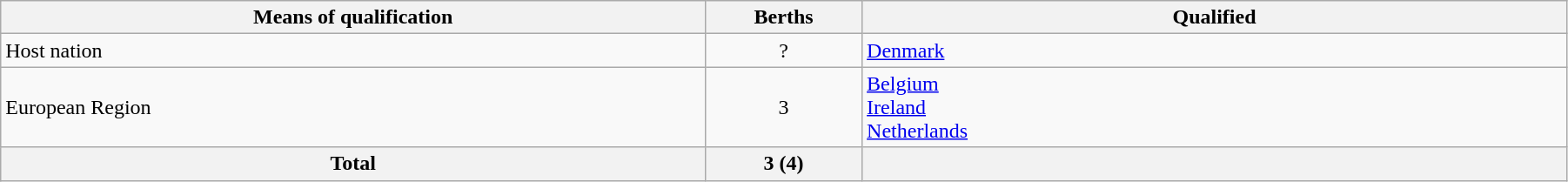<table class="wikitable" style="width:95%;">
<tr>
<th width=45%>Means of qualification</th>
<th width=10%>Berths</th>
<th width=45%>Qualified</th>
</tr>
<tr>
<td>Host nation</td>
<td align=center>?</td>
<td> <a href='#'>Denmark</a></td>
</tr>
<tr>
<td>European Region</td>
<td align=center>3</td>
<td> <a href='#'>Belgium</a><br> <a href='#'>Ireland</a><br> <a href='#'>Netherlands</a></td>
</tr>
<tr>
<th>Total</th>
<th>3 (4)</th>
<th></th>
</tr>
</table>
